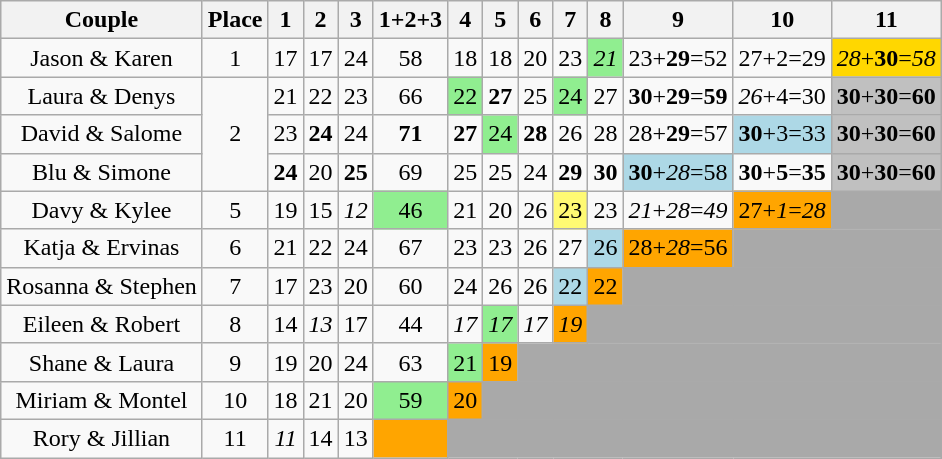<table class="wikitable sortable" style="margin: auto; text-align: center;">
<tr>
<th>Couple</th>
<th>Place</th>
<th>1</th>
<th>2</th>
<th>3</th>
<th>1+2+3</th>
<th>4</th>
<th>5</th>
<th>6</th>
<th>7</th>
<th>8</th>
<th>9</th>
<th>10</th>
<th>11</th>
</tr>
<tr>
<td>Jason & Karen</td>
<td>1</td>
<td>17</td>
<td>17</td>
<td>24</td>
<td>58</td>
<td>18</td>
<td>18</td>
<td>20</td>
<td>23</td>
<td bgcolor=lightgreen><span><em>21</em></span></td>
<td>23+<span><strong>29</strong></span>=52</td>
<td>27+2=29</td>
<td bgcolor=gold><span><em>28</em></span>+<span><strong>30</strong></span>=<span><em>58</em></span></td>
</tr>
<tr>
<td>Laura & Denys</td>
<td rowspan="3">2</td>
<td>21</td>
<td>22</td>
<td>23</td>
<td>66</td>
<td bgcolor="lightgreen">22</td>
<td><span><strong>27</strong></span></td>
<td>25</td>
<td bgcolor="lightgreen">24</td>
<td>27</td>
<td><span><strong>30</strong></span>+<span><strong>29</strong></span>=<span><strong>59</strong></span></td>
<td><span><em>26</em></span>+4=30</td>
<td style="background:silver;"><span><strong>30</strong></span>+<span><strong>30</strong></span>=<span><strong>60</strong></span></td>
</tr>
<tr>
<td>David & Salome</td>
<td>23</td>
<td><span><strong>24</strong></span></td>
<td>24</td>
<td><span><strong>71</strong></span></td>
<td><span><strong>27</strong></span></td>
<td bgcolor=lightgreen>24</td>
<td><span><strong>28</strong></span></td>
<td>26</td>
<td>28</td>
<td>28+<span><strong>29</strong></span>=57</td>
<td bgcolor=lightblue><span><strong>30</strong></span>+3=33</td>
<td style="background:silver;"><span><strong>30</strong></span>+<span><strong>30</strong></span>=<span><strong>60</strong></span></td>
</tr>
<tr>
<td>Blu & Simone</td>
<td><span><strong>24</strong></span></td>
<td>20</td>
<td><span><strong>25</strong></span></td>
<td>69</td>
<td>25</td>
<td>25</td>
<td>24</td>
<td><span><strong>29</strong></span></td>
<td><span><strong>30</strong></span></td>
<td bgcolor="lightblue"><span><strong>30</strong></span>+<span><em>28</em></span>=58</td>
<td><span><strong>30</strong></span>+<span><strong>5</strong></span>=<span><strong>35</strong></span></td>
<td style="background:silver;"><span><strong>30</strong></span>+<span><strong>30</strong></span>=<span><strong>60</strong></span></td>
</tr>
<tr>
<td>Davy & Kylee</td>
<td>5</td>
<td>19</td>
<td>15</td>
<td><span><em>12</em></span></td>
<td bgcolor=lightgreen>46</td>
<td>21</td>
<td>20</td>
<td>26</td>
<td style="background:#fffa73;">23</td>
<td>23</td>
<td><span><em>21</em></span>+<span><em>28</em></span>=<span><em>49</em></span></td>
<td bgcolor=orange>27+<span><em>1</em></span>=<span><em>28</em></span></td>
<td bgcolor=darkgrey></td>
</tr>
<tr>
<td>Katja & Ervinas</td>
<td>6</td>
<td>21</td>
<td>22</td>
<td>24</td>
<td>67</td>
<td>23</td>
<td>23</td>
<td>26</td>
<td>27</td>
<td bgcolor=lightblue>26</td>
<td bgcolor=orange>28+<span><em>28</em></span>=56</td>
<td colspan="2" bgcolor=darkgrey></td>
</tr>
<tr>
<td>Rosanna & Stephen</td>
<td>7</td>
<td>17</td>
<td>23</td>
<td>20</td>
<td>60</td>
<td>24</td>
<td>26</td>
<td>26</td>
<td bgcolor=lightblue>22</td>
<td bgcolor=orange>22</td>
<td colspan="3" bgcolor=darkgrey></td>
</tr>
<tr>
<td>Eileen & Robert</td>
<td>8</td>
<td>14</td>
<td><span><em>13</em></span></td>
<td>17</td>
<td>44</td>
<td><span><em>17</em></span></td>
<td bgcolor=lightgreen><span><em>17</em></span></td>
<td><span><em>17</em></span></td>
<td bgcolor=orange><span><em>19</em></span></td>
<td colspan="4" bgcolor=darkgrey></td>
</tr>
<tr>
<td>Shane & Laura</td>
<td>9</td>
<td>19</td>
<td>20</td>
<td>24</td>
<td>63</td>
<td bgcolor=lightgreen>21</td>
<td bgcolor=orange>19</td>
<td colspan="6" bgcolor="darkgrey"></td>
</tr>
<tr>
<td>Miriam & Montel</td>
<td>10</td>
<td>18</td>
<td>21</td>
<td>20</td>
<td bgcolor=lightgreen>59</td>
<td bgcolor=orange>20</td>
<td colspan="7" bgcolor="darkgrey"></td>
</tr>
<tr>
<td>Rory & Jillian</td>
<td>11</td>
<td><span><em>11</em></span></td>
<td>14</td>
<td>13</td>
<td bgcolor=orange></td>
<td colspan="8" bgcolor="darkgrey"></td>
</tr>
</table>
